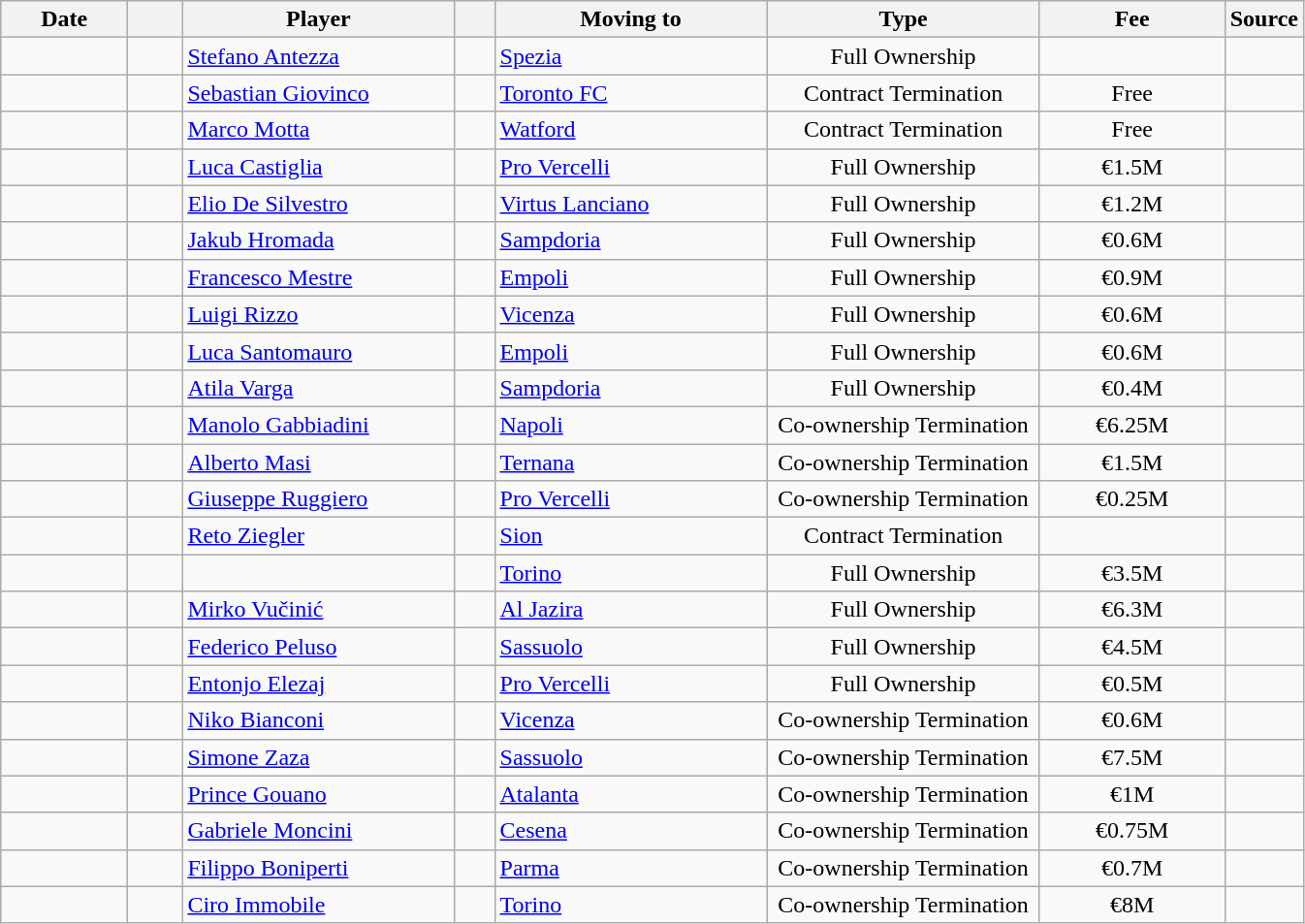<table class="wikitable sortable">
<tr>
<th style="width:80px;">Date</th>
<th style="width:30px;"></th>
<th style="width:180px;">Player</th>
<th style="width:20px;"></th>
<th style="width:180px;">Moving to</th>
<th style="width:180px;" class="unsortable">Type</th>
<th style="width:120px;" class="unsortable">Fee</th>
<th style="width:20px;">Source</th>
</tr>
<tr>
<td></td>
<td align=center></td>
<td> <a href='#'>Stefano Antezza</a></td>
<td align=center></td>
<td> <a href='#'>Spezia</a></td>
<td align=center>Full Ownership</td>
<td align=center></td>
<td></td>
</tr>
<tr>
<td></td>
<td align=center></td>
<td> <a href='#'>Sebastian Giovinco</a></td>
<td align=center></td>
<td> <a href='#'>Toronto FC</a></td>
<td align=center>Contract Termination</td>
<td align=center>Free</td>
<td></td>
</tr>
<tr>
<td></td>
<td align=center></td>
<td> <a href='#'>Marco Motta</a></td>
<td align=center></td>
<td> <a href='#'>Watford</a></td>
<td align=center>Contract Termination</td>
<td align=center>Free</td>
<td></td>
</tr>
<tr>
<td></td>
<td align=center></td>
<td> <a href='#'>Luca Castiglia</a></td>
<td align=center></td>
<td> <a href='#'>Pro Vercelli</a></td>
<td align=center>Full Ownership</td>
<td align=center>€1.5M</td>
<td></td>
</tr>
<tr>
<td></td>
<td align=center></td>
<td> <a href='#'>Elio De Silvestro</a></td>
<td align=center></td>
<td> <a href='#'>Virtus Lanciano</a></td>
<td align=center>Full Ownership</td>
<td align=center>€1.2M</td>
<td></td>
</tr>
<tr>
<td></td>
<td align=center></td>
<td> <a href='#'>Jakub Hromada</a></td>
<td align=center></td>
<td> <a href='#'>Sampdoria</a></td>
<td align=center>Full Ownership</td>
<td align=center>€0.6M</td>
<td></td>
</tr>
<tr>
<td></td>
<td align=center></td>
<td> <a href='#'>Francesco Mestre</a></td>
<td align=center></td>
<td> <a href='#'>Empoli</a></td>
<td align=center>Full Ownership</td>
<td align=center>€0.9M</td>
<td></td>
</tr>
<tr>
<td></td>
<td align=center></td>
<td> <a href='#'>Luigi Rizzo</a></td>
<td align=center></td>
<td> <a href='#'>Vicenza</a></td>
<td align=center>Full Ownership</td>
<td align=center>€0.6M</td>
<td></td>
</tr>
<tr>
<td></td>
<td align=center></td>
<td> <a href='#'>Luca Santomauro</a></td>
<td align=center></td>
<td> <a href='#'>Empoli</a></td>
<td align=center>Full Ownership</td>
<td align=center>€0.6M</td>
<td></td>
</tr>
<tr>
<td></td>
<td align=center></td>
<td> <a href='#'>Atila Varga</a></td>
<td align=center></td>
<td> <a href='#'>Sampdoria</a></td>
<td align=center>Full Ownership</td>
<td align=center>€0.4M</td>
<td></td>
</tr>
<tr>
<td></td>
<td align=center></td>
<td> <a href='#'>Manolo Gabbiadini</a></td>
<td align=center></td>
<td> <a href='#'>Napoli</a></td>
<td align=center>Co-ownership Termination</td>
<td align=center>€6.25M</td>
<td></td>
</tr>
<tr>
<td></td>
<td align=center></td>
<td> <a href='#'>Alberto Masi</a></td>
<td align=center></td>
<td> <a href='#'>Ternana</a></td>
<td align=center>Co-ownership Termination</td>
<td align=center>€1.5M</td>
<td></td>
</tr>
<tr>
<td></td>
<td align=center></td>
<td> <a href='#'>Giuseppe Ruggiero</a></td>
<td align=center></td>
<td> <a href='#'>Pro Vercelli</a></td>
<td align=center>Co-ownership Termination</td>
<td align=center>€0.25M</td>
<td></td>
</tr>
<tr>
<td></td>
<td align=center></td>
<td> <a href='#'>Reto Ziegler</a></td>
<td align=center></td>
<td> <a href='#'>Sion</a></td>
<td align=center>Contract Termination</td>
<td align=center></td>
<td></td>
</tr>
<tr>
<td></td>
<td align=center></td>
<td> </td>
<td align=center></td>
<td> <a href='#'>Torino</a></td>
<td align=center>Full Ownership</td>
<td align=center>€3.5M</td>
<td> </td>
</tr>
<tr>
<td></td>
<td align=center></td>
<td> <a href='#'>Mirko Vučinić</a></td>
<td align=center></td>
<td> <a href='#'>Al Jazira</a></td>
<td align=center>Full Ownership</td>
<td align=center>€6.3M</td>
<td> </td>
</tr>
<tr>
<td></td>
<td align=center></td>
<td> <a href='#'>Federico Peluso</a></td>
<td align=center></td>
<td> <a href='#'>Sassuolo</a></td>
<td align=center>Full Ownership</td>
<td align=center>€4.5M</td>
<td> </td>
</tr>
<tr>
<td></td>
<td align=center></td>
<td> <a href='#'>Entonjo Elezaj</a></td>
<td align=center></td>
<td> <a href='#'>Pro Vercelli</a></td>
<td align=center>Full Ownership</td>
<td align=center>€0.5M</td>
<td></td>
</tr>
<tr>
<td></td>
<td align=center></td>
<td> <a href='#'>Niko Bianconi</a></td>
<td align=center></td>
<td> <a href='#'>Vicenza</a></td>
<td align=center>Co-ownership Termination</td>
<td align=center>€0.6M</td>
<td></td>
</tr>
<tr>
<td></td>
<td align=center></td>
<td> <a href='#'>Simone Zaza</a></td>
<td align=center></td>
<td> <a href='#'>Sassuolo</a></td>
<td align=center>Co-ownership Termination</td>
<td align=center>€7.5M</td>
<td></td>
</tr>
<tr>
<td></td>
<td align=center></td>
<td> <a href='#'>Prince Gouano</a></td>
<td align=center></td>
<td> <a href='#'>Atalanta</a></td>
<td align=center>Co-ownership Termination</td>
<td align=center>€1M</td>
<td></td>
</tr>
<tr>
<td></td>
<td align=center></td>
<td> <a href='#'>Gabriele Moncini</a></td>
<td align=center></td>
<td> <a href='#'>Cesena</a></td>
<td align=center>Co-ownership Termination</td>
<td align=center>€0.75M</td>
<td></td>
</tr>
<tr>
<td></td>
<td align=center></td>
<td> <a href='#'>Filippo Boniperti</a></td>
<td align=center></td>
<td> <a href='#'>Parma</a></td>
<td align=center>Co-ownership Termination</td>
<td align=center>€0.7M</td>
<td></td>
</tr>
<tr>
<td></td>
<td align=center></td>
<td> <a href='#'>Ciro Immobile</a></td>
<td align=center></td>
<td> <a href='#'>Torino</a></td>
<td align=center>Co-ownership Termination</td>
<td align=center>€8M</td>
<td></td>
</tr>
</table>
